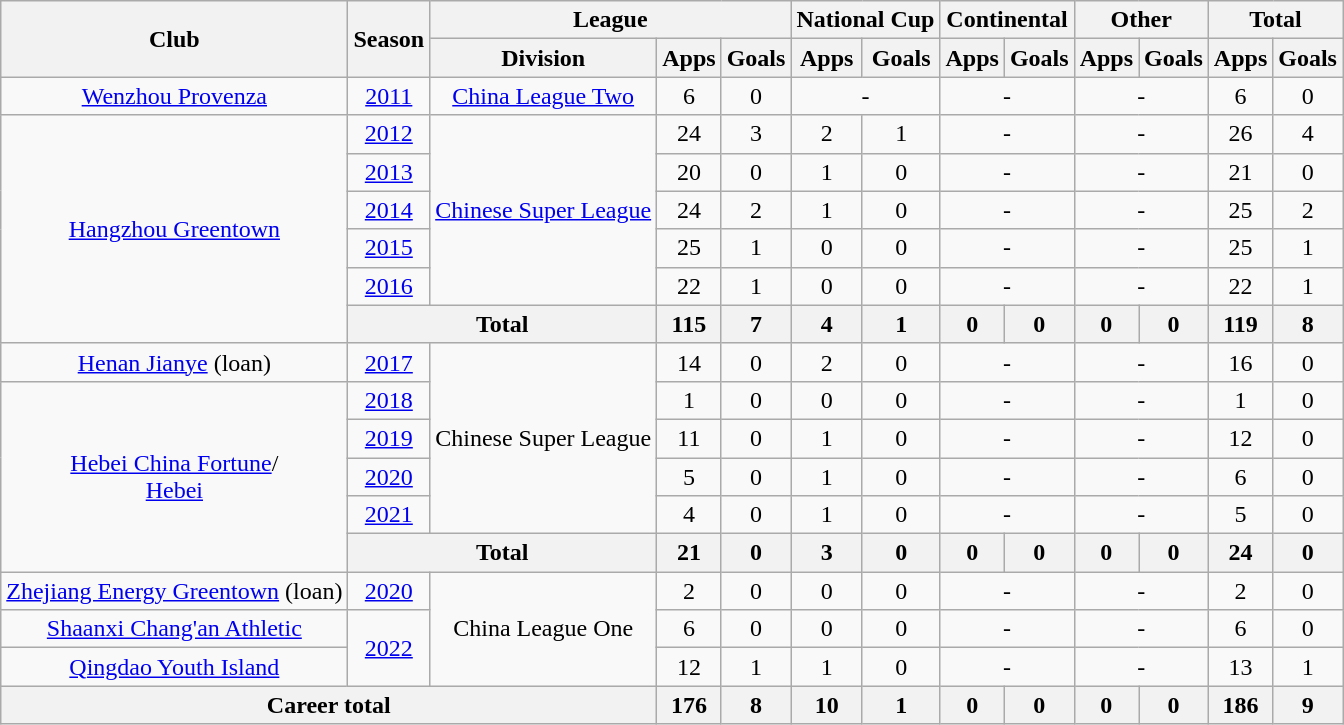<table class="wikitable" style="text-align: center">
<tr>
<th rowspan="2">Club</th>
<th rowspan="2">Season</th>
<th colspan="3">League</th>
<th colspan="2">National Cup</th>
<th colspan="2">Continental</th>
<th colspan="2">Other</th>
<th colspan="2">Total</th>
</tr>
<tr>
<th>Division</th>
<th>Apps</th>
<th>Goals</th>
<th>Apps</th>
<th>Goals</th>
<th>Apps</th>
<th>Goals</th>
<th>Apps</th>
<th>Goals</th>
<th>Apps</th>
<th>Goals</th>
</tr>
<tr>
<td><a href='#'>Wenzhou Provenza</a></td>
<td><a href='#'>2011</a></td>
<td><a href='#'>China League Two</a></td>
<td>6</td>
<td>0</td>
<td colspan="2">-</td>
<td colspan="2">-</td>
<td colspan="2">-</td>
<td>6</td>
<td>0</td>
</tr>
<tr>
<td rowspan="6"><a href='#'>Hangzhou Greentown</a></td>
<td><a href='#'>2012</a></td>
<td rowspan="5"><a href='#'>Chinese Super League</a></td>
<td>24</td>
<td>3</td>
<td>2</td>
<td>1</td>
<td colspan="2">-</td>
<td colspan="2">-</td>
<td>26</td>
<td>4</td>
</tr>
<tr>
<td><a href='#'>2013</a></td>
<td>20</td>
<td>0</td>
<td>1</td>
<td>0</td>
<td colspan="2">-</td>
<td colspan="2">-</td>
<td>21</td>
<td>0</td>
</tr>
<tr>
<td><a href='#'>2014</a></td>
<td>24</td>
<td>2</td>
<td>1</td>
<td>0</td>
<td colspan="2">-</td>
<td colspan="2">-</td>
<td>25</td>
<td>2</td>
</tr>
<tr>
<td><a href='#'>2015</a></td>
<td>25</td>
<td>1</td>
<td>0</td>
<td>0</td>
<td colspan="2">-</td>
<td colspan="2">-</td>
<td>25</td>
<td>1</td>
</tr>
<tr>
<td><a href='#'>2016</a></td>
<td>22</td>
<td>1</td>
<td>0</td>
<td>0</td>
<td colspan="2">-</td>
<td colspan="2">-</td>
<td>22</td>
<td>1</td>
</tr>
<tr>
<th colspan="2"><strong>Total</strong></th>
<th>115</th>
<th>7</th>
<th>4</th>
<th>1</th>
<th>0</th>
<th>0</th>
<th>0</th>
<th>0</th>
<th>119</th>
<th>8</th>
</tr>
<tr>
<td><a href='#'>Henan Jianye</a> (loan)</td>
<td><a href='#'>2017</a></td>
<td rowspan=5>Chinese Super League</td>
<td>14</td>
<td>0</td>
<td>2</td>
<td>0</td>
<td colspan="2">-</td>
<td colspan="2">-</td>
<td>16</td>
<td>0</td>
</tr>
<tr>
<td rowspan=5><a href='#'>Hebei China Fortune</a>/<br><a href='#'>Hebei</a></td>
<td><a href='#'>2018</a></td>
<td>1</td>
<td>0</td>
<td>0</td>
<td>0</td>
<td colspan="2">-</td>
<td colspan="2">-</td>
<td>1</td>
<td>0</td>
</tr>
<tr>
<td><a href='#'>2019</a></td>
<td>11</td>
<td>0</td>
<td>1</td>
<td>0</td>
<td colspan="2">-</td>
<td colspan="2">-</td>
<td>12</td>
<td>0</td>
</tr>
<tr>
<td><a href='#'>2020</a></td>
<td>5</td>
<td>0</td>
<td>1</td>
<td>0</td>
<td colspan="2">-</td>
<td colspan="2">-</td>
<td>6</td>
<td>0</td>
</tr>
<tr>
<td><a href='#'>2021</a></td>
<td>4</td>
<td>0</td>
<td>1</td>
<td>0</td>
<td colspan="2">-</td>
<td colspan="2">-</td>
<td>5</td>
<td>0</td>
</tr>
<tr>
<th colspan="2"><strong>Total</strong></th>
<th>21</th>
<th>0</th>
<th>3</th>
<th>0</th>
<th>0</th>
<th>0</th>
<th>0</th>
<th>0</th>
<th>24</th>
<th>0</th>
</tr>
<tr>
<td><a href='#'>Zhejiang Energy Greentown</a> (loan)</td>
<td><a href='#'>2020</a></td>
<td rowspan=3>China League One</td>
<td>2</td>
<td>0</td>
<td>0</td>
<td>0</td>
<td colspan="2">-</td>
<td colspan="2">-</td>
<td>2</td>
<td>0</td>
</tr>
<tr>
<td><a href='#'>Shaanxi Chang'an Athletic</a></td>
<td rowspan=2><a href='#'>2022</a></td>
<td>6</td>
<td>0</td>
<td>0</td>
<td>0</td>
<td colspan="2">-</td>
<td colspan="2">-</td>
<td>6</td>
<td>0</td>
</tr>
<tr>
<td><a href='#'>Qingdao Youth Island</a></td>
<td>12</td>
<td>1</td>
<td>1</td>
<td>0</td>
<td colspan="2">-</td>
<td colspan="2">-</td>
<td>13</td>
<td>1</td>
</tr>
<tr>
<th colspan=3>Career total</th>
<th>176</th>
<th>8</th>
<th>10</th>
<th>1</th>
<th>0</th>
<th>0</th>
<th>0</th>
<th>0</th>
<th>186</th>
<th>9</th>
</tr>
</table>
